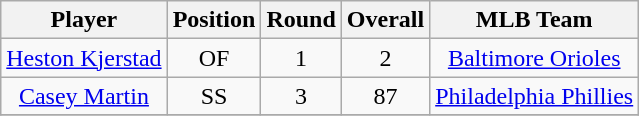<table class="wikitable" style="text-align:center;">
<tr>
<th>Player</th>
<th>Position</th>
<th>Round</th>
<th>Overall</th>
<th>MLB Team</th>
</tr>
<tr>
<td><a href='#'>Heston Kjerstad</a></td>
<td>OF</td>
<td>1</td>
<td>2</td>
<td><a href='#'>Baltimore Orioles</a></td>
</tr>
<tr>
<td><a href='#'>Casey Martin</a></td>
<td>SS</td>
<td>3</td>
<td>87</td>
<td><a href='#'>Philadelphia Phillies</a></td>
</tr>
<tr>
</tr>
</table>
